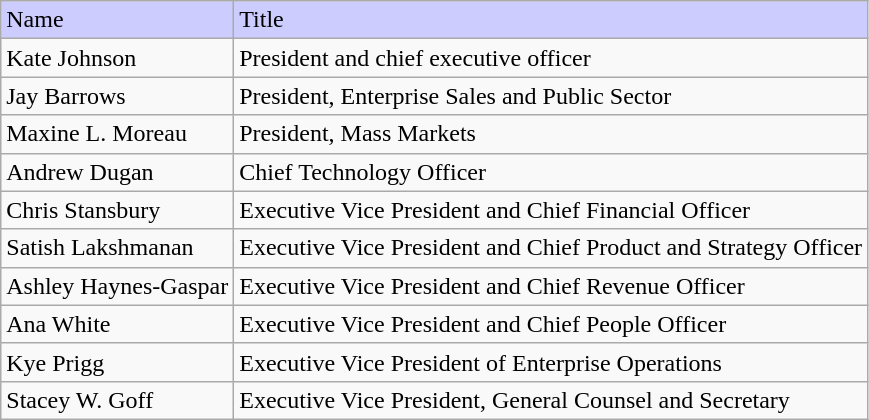<table class="wikitable">
<tr style="background:#ccf;">
<td>Name</td>
<td>Title</td>
</tr>
<tr>
<td>Kate Johnson</td>
<td>President and chief executive officer</td>
</tr>
<tr>
<td>Jay Barrows</td>
<td>President, Enterprise Sales and Public Sector</td>
</tr>
<tr>
<td>Maxine L. Moreau</td>
<td>President, Mass Markets</td>
</tr>
<tr>
<td>Andrew Dugan</td>
<td>Chief Technology Officer</td>
</tr>
<tr>
<td>Chris Stansbury</td>
<td>Executive Vice President and Chief Financial Officer</td>
</tr>
<tr>
<td>Satish Lakshmanan</td>
<td>Executive Vice President and Chief Product and Strategy Officer</td>
</tr>
<tr>
<td>Ashley Haynes-Gaspar</td>
<td>Executive Vice President and Chief Revenue Officer</td>
</tr>
<tr>
<td>Ana White</td>
<td>Executive Vice President and Chief People Officer</td>
</tr>
<tr>
<td>Kye Prigg</td>
<td>Executive Vice President of Enterprise Operations</td>
</tr>
<tr>
<td>Stacey W. Goff</td>
<td>Executive Vice President, General Counsel and Secretary</td>
</tr>
</table>
